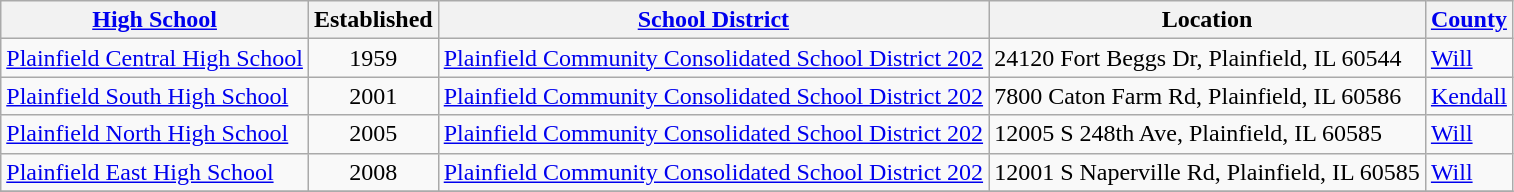<table class="wikitable sortable">
<tr>
<th><a href='#'>High School</a></th>
<th>Established</th>
<th><a href='#'>School District</a></th>
<th>Location</th>
<th><a href='#'>County</a></th>
</tr>
<tr>
<td><a href='#'>Plainfield Central High School</a></td>
<td align=center>1959</td>
<td><a href='#'>Plainfield Community Consolidated School District 202</a></td>
<td>24120 Fort Beggs Dr, Plainfield, IL 60544</td>
<td><a href='#'>Will</a></td>
</tr>
<tr>
<td><a href='#'>Plainfield South High School</a></td>
<td align=center>2001</td>
<td><a href='#'>Plainfield Community Consolidated School District 202</a></td>
<td>7800 Caton Farm Rd, Plainfield, IL 60586</td>
<td><a href='#'>Kendall</a></td>
</tr>
<tr>
<td><a href='#'>Plainfield North High School</a></td>
<td align=center>2005</td>
<td><a href='#'>Plainfield Community Consolidated School District 202</a></td>
<td>12005 S 248th Ave, Plainfield, IL 60585</td>
<td><a href='#'>Will</a></td>
</tr>
<tr>
<td><a href='#'>Plainfield East High School</a></td>
<td align=center>2008</td>
<td><a href='#'>Plainfield Community Consolidated School District 202</a></td>
<td>12001 S Naperville Rd, Plainfield, IL 60585</td>
<td><a href='#'>Will</a></td>
</tr>
<tr>
</tr>
</table>
